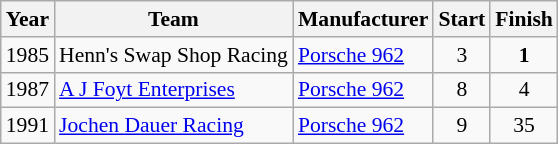<table class="wikitable" style="font-size: 90%;">
<tr>
<th>Year</th>
<th>Team</th>
<th>Manufacturer</th>
<th>Start</th>
<th>Finish</th>
</tr>
<tr>
<td 24hours of 1985 Daytona>1985</td>
<td>Henn's Swap Shop Racing</td>
<td><a href='#'>Porsche 962</a></td>
<td align=center>3</td>
<td align=center style="background:##FFFFBF;"><strong>1</strong></td>
</tr>
<tr>
<td 24hours of 1985 Daytona>1987</td>
<td><a href='#'>A J Foyt Enterprises</a></td>
<td><a href='#'>Porsche 962</a></td>
<td align=center>8</td>
<td align=center style="background:##FFFFBF;">4</td>
</tr>
<tr>
<td 24hours of 1991 Daytona>1991</td>
<td><a href='#'>Jochen Dauer Racing</a></td>
<td><a href='#'>Porsche 962</a></td>
<td align=center>9</td>
<td align=center style="background:##FFFFBF;">35</td>
</tr>
</table>
